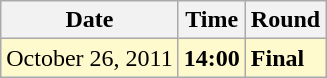<table class="wikitable">
<tr>
<th>Date</th>
<th>Time</th>
<th>Round</th>
</tr>
<tr style=background:lemonchiffon>
<td>October 26, 2011</td>
<td><strong>14:00</strong></td>
<td><strong>Final</strong></td>
</tr>
</table>
